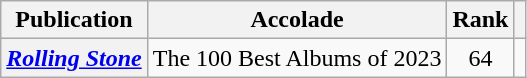<table class="wikitable sortable plainrowheaders">
<tr>
<th scope="col">Publication</th>
<th scope="col">Accolade</th>
<th scope="col">Rank</th>
<th scope="col" class="unsortable"></th>
</tr>
<tr>
<th scope="row"><em><a href='#'>Rolling Stone</a></em></th>
<td>The 100 Best Albums of 2023</td>
<td style="text-align:center;">64</td>
<td></td>
</tr>
</table>
